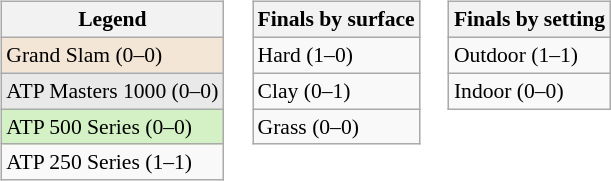<table>
<tr valign=top>
<td><br><table class=wikitable style=font-size:90%>
<tr>
<th>Legend</th>
</tr>
<tr style=background:#F3E6D7>
<td>Grand Slam (0–0)</td>
</tr>
<tr style="background:#E9E9E9">
<td>ATP Masters 1000 (0–0)</td>
</tr>
<tr style="background:#D4F1C5">
<td>ATP 500 Series (0–0)</td>
</tr>
<tr>
<td>ATP 250 Series (1–1)</td>
</tr>
</table>
</td>
<td><br><table class=wikitable style=font-size:90%>
<tr>
<th>Finals by surface</th>
</tr>
<tr>
<td>Hard (1–0)</td>
</tr>
<tr>
<td>Clay (0–1)</td>
</tr>
<tr>
<td>Grass (0–0)</td>
</tr>
</table>
</td>
<td><br><table class=wikitable style=font-size:90%>
<tr>
<th>Finals by setting</th>
</tr>
<tr>
<td>Outdoor (1–1)</td>
</tr>
<tr>
<td>Indoor (0–0)</td>
</tr>
</table>
</td>
</tr>
</table>
